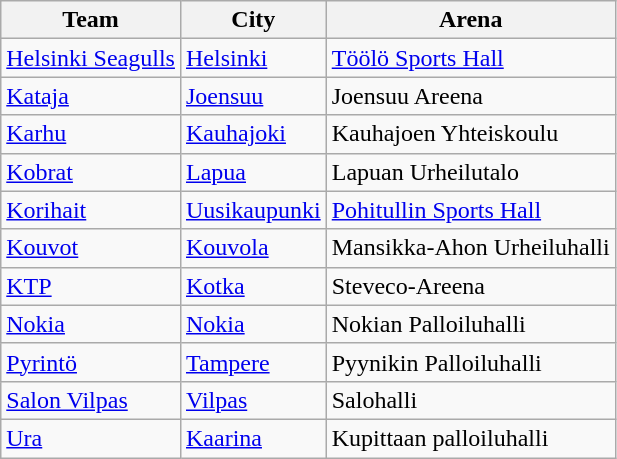<table class="wikitable sortable">
<tr>
<th>Team</th>
<th>City</th>
<th>Arena</th>
</tr>
<tr>
<td><a href='#'>Helsinki Seagulls</a></td>
<td><a href='#'>Helsinki</a></td>
<td><a href='#'>Töölö Sports Hall</a></td>
</tr>
<tr>
<td><a href='#'>Kataja</a></td>
<td><a href='#'>Joensuu</a></td>
<td>Joensuu Areena</td>
</tr>
<tr>
<td><a href='#'>Karhu</a></td>
<td><a href='#'>Kauhajoki</a></td>
<td>Kauhajoen Yhteiskoulu</td>
</tr>
<tr>
<td><a href='#'>Kobrat</a></td>
<td><a href='#'>Lapua</a></td>
<td>Lapuan Urheilutalo</td>
</tr>
<tr>
<td><a href='#'>Korihait</a></td>
<td><a href='#'>Uusikaupunki</a></td>
<td><a href='#'>Pohitullin Sports Hall</a></td>
</tr>
<tr>
<td><a href='#'>Kouvot</a></td>
<td><a href='#'>Kouvola</a></td>
<td>Mansikka-Ahon Urheiluhalli</td>
</tr>
<tr>
<td><a href='#'>KTP</a></td>
<td><a href='#'>Kotka</a></td>
<td>Steveco-Areena</td>
</tr>
<tr>
<td><a href='#'>Nokia</a></td>
<td><a href='#'>Nokia</a></td>
<td>Nokian Palloiluhalli</td>
</tr>
<tr>
<td><a href='#'>Pyrintö</a></td>
<td><a href='#'>Tampere</a></td>
<td>Pyynikin Palloiluhalli</td>
</tr>
<tr>
<td><a href='#'>Salon Vilpas</a></td>
<td><a href='#'>Vilpas</a></td>
<td>Salohalli</td>
</tr>
<tr>
<td><a href='#'>Ura</a></td>
<td><a href='#'>Kaarina</a></td>
<td>Kupittaan palloiluhalli</td>
</tr>
</table>
